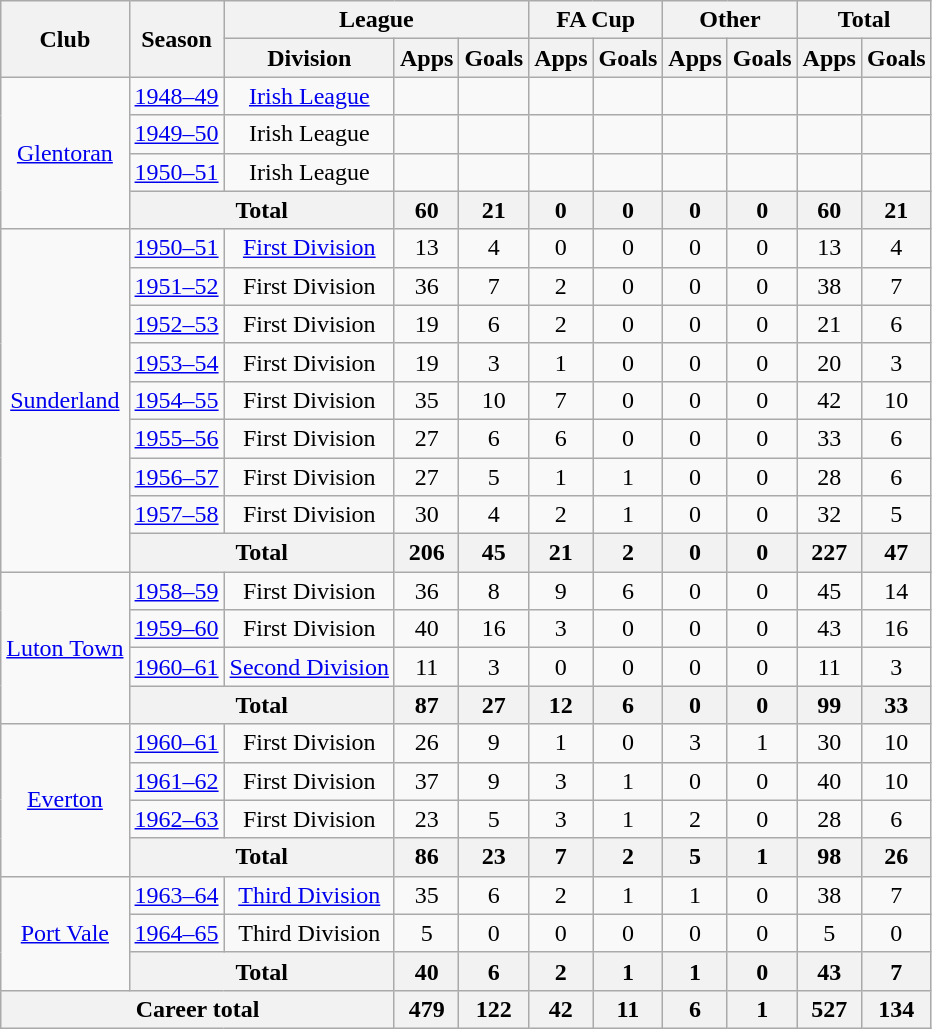<table class="wikitable" style="text-align:center">
<tr>
<th rowspan="2">Club</th>
<th rowspan="2">Season</th>
<th colspan="3">League</th>
<th colspan="2">FA Cup</th>
<th colspan="2">Other</th>
<th colspan="2">Total</th>
</tr>
<tr>
<th>Division</th>
<th>Apps</th>
<th>Goals</th>
<th>Apps</th>
<th>Goals</th>
<th>Apps</th>
<th>Goals</th>
<th>Apps</th>
<th>Goals</th>
</tr>
<tr>
<td rowspan="4"><a href='#'>Glentoran</a></td>
<td><a href='#'>1948–49</a></td>
<td><a href='#'>Irish League</a></td>
<td></td>
<td></td>
<td></td>
<td></td>
<td></td>
<td></td>
<td></td>
<td></td>
</tr>
<tr>
<td><a href='#'>1949–50</a></td>
<td>Irish League</td>
<td></td>
<td></td>
<td></td>
<td></td>
<td></td>
<td></td>
<td></td>
<td></td>
</tr>
<tr>
<td><a href='#'>1950–51</a></td>
<td>Irish League</td>
<td></td>
<td></td>
<td></td>
<td></td>
<td></td>
<td></td>
<td></td>
<td></td>
</tr>
<tr>
<th colspan="2">Total</th>
<th>60</th>
<th>21</th>
<th>0</th>
<th>0</th>
<th>0</th>
<th>0</th>
<th>60</th>
<th>21</th>
</tr>
<tr>
<td rowspan="9"><a href='#'>Sunderland</a></td>
<td><a href='#'>1950–51</a></td>
<td><a href='#'>First Division</a></td>
<td>13</td>
<td>4</td>
<td>0</td>
<td>0</td>
<td>0</td>
<td>0</td>
<td>13</td>
<td>4</td>
</tr>
<tr>
<td><a href='#'>1951–52</a></td>
<td>First Division</td>
<td>36</td>
<td>7</td>
<td>2</td>
<td>0</td>
<td>0</td>
<td>0</td>
<td>38</td>
<td>7</td>
</tr>
<tr>
<td><a href='#'>1952–53</a></td>
<td>First Division</td>
<td>19</td>
<td>6</td>
<td>2</td>
<td>0</td>
<td>0</td>
<td>0</td>
<td>21</td>
<td>6</td>
</tr>
<tr>
<td><a href='#'>1953–54</a></td>
<td>First Division</td>
<td>19</td>
<td>3</td>
<td>1</td>
<td>0</td>
<td>0</td>
<td>0</td>
<td>20</td>
<td>3</td>
</tr>
<tr>
<td><a href='#'>1954–55</a></td>
<td>First Division</td>
<td>35</td>
<td>10</td>
<td>7</td>
<td>0</td>
<td>0</td>
<td>0</td>
<td>42</td>
<td>10</td>
</tr>
<tr>
<td><a href='#'>1955–56</a></td>
<td>First Division</td>
<td>27</td>
<td>6</td>
<td>6</td>
<td>0</td>
<td>0</td>
<td>0</td>
<td>33</td>
<td>6</td>
</tr>
<tr>
<td><a href='#'>1956–57</a></td>
<td>First Division</td>
<td>27</td>
<td>5</td>
<td>1</td>
<td>1</td>
<td>0</td>
<td>0</td>
<td>28</td>
<td>6</td>
</tr>
<tr>
<td><a href='#'>1957–58</a></td>
<td>First Division</td>
<td>30</td>
<td>4</td>
<td>2</td>
<td>1</td>
<td>0</td>
<td>0</td>
<td>32</td>
<td>5</td>
</tr>
<tr>
<th colspan="2">Total</th>
<th>206</th>
<th>45</th>
<th>21</th>
<th>2</th>
<th>0</th>
<th>0</th>
<th>227</th>
<th>47</th>
</tr>
<tr>
<td rowspan="4"><a href='#'>Luton Town</a></td>
<td><a href='#'>1958–59</a></td>
<td>First Division</td>
<td>36</td>
<td>8</td>
<td>9</td>
<td>6</td>
<td>0</td>
<td>0</td>
<td>45</td>
<td>14</td>
</tr>
<tr>
<td><a href='#'>1959–60</a></td>
<td>First Division</td>
<td>40</td>
<td>16</td>
<td>3</td>
<td>0</td>
<td>0</td>
<td>0</td>
<td>43</td>
<td>16</td>
</tr>
<tr>
<td><a href='#'>1960–61</a></td>
<td><a href='#'>Second Division</a></td>
<td>11</td>
<td>3</td>
<td>0</td>
<td>0</td>
<td>0</td>
<td>0</td>
<td>11</td>
<td>3</td>
</tr>
<tr>
<th colspan="2">Total</th>
<th>87</th>
<th>27</th>
<th>12</th>
<th>6</th>
<th>0</th>
<th>0</th>
<th>99</th>
<th>33</th>
</tr>
<tr>
<td rowspan="4"><a href='#'>Everton</a></td>
<td><a href='#'>1960–61</a></td>
<td>First Division</td>
<td>26</td>
<td>9</td>
<td>1</td>
<td>0</td>
<td>3</td>
<td>1</td>
<td>30</td>
<td>10</td>
</tr>
<tr>
<td><a href='#'>1961–62</a></td>
<td>First Division</td>
<td>37</td>
<td>9</td>
<td>3</td>
<td>1</td>
<td>0</td>
<td>0</td>
<td>40</td>
<td>10</td>
</tr>
<tr>
<td><a href='#'>1962–63</a></td>
<td>First Division</td>
<td>23</td>
<td>5</td>
<td>3</td>
<td>1</td>
<td>2</td>
<td>0</td>
<td>28</td>
<td>6</td>
</tr>
<tr>
<th colspan="2">Total</th>
<th>86</th>
<th>23</th>
<th>7</th>
<th>2</th>
<th>5</th>
<th>1</th>
<th>98</th>
<th>26</th>
</tr>
<tr>
<td rowspan="3"><a href='#'>Port Vale</a></td>
<td><a href='#'>1963–64</a></td>
<td><a href='#'>Third Division</a></td>
<td>35</td>
<td>6</td>
<td>2</td>
<td>1</td>
<td>1</td>
<td>0</td>
<td>38</td>
<td>7</td>
</tr>
<tr>
<td><a href='#'>1964–65</a></td>
<td>Third Division</td>
<td>5</td>
<td>0</td>
<td>0</td>
<td>0</td>
<td>0</td>
<td>0</td>
<td>5</td>
<td>0</td>
</tr>
<tr>
<th colspan="2">Total</th>
<th>40</th>
<th>6</th>
<th>2</th>
<th>1</th>
<th>1</th>
<th>0</th>
<th>43</th>
<th>7</th>
</tr>
<tr>
<th colspan="3">Career total</th>
<th>479</th>
<th>122</th>
<th>42</th>
<th>11</th>
<th>6</th>
<th>1</th>
<th>527</th>
<th>134</th>
</tr>
</table>
